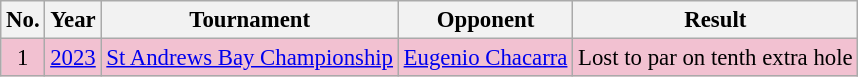<table class="wikitable" style="font-size:95%;">
<tr>
<th>No.</th>
<th>Year</th>
<th>Tournament</th>
<th>Opponent</th>
<th>Result</th>
</tr>
<tr style="background:#F2C1D1;">
<td align=center>1</td>
<td><a href='#'>2023</a></td>
<td><a href='#'>St Andrews Bay Championship</a></td>
<td> <a href='#'>Eugenio Chacarra</a></td>
<td>Lost to par on tenth extra hole</td>
</tr>
</table>
